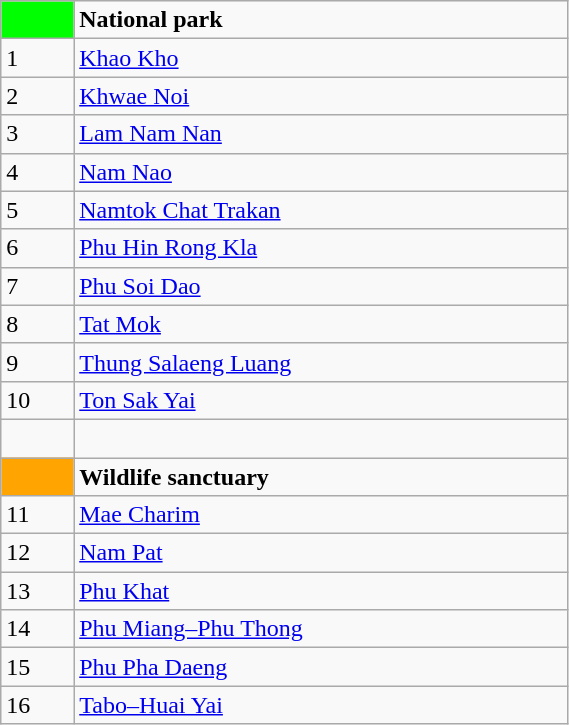<table class= "wikitable" style= "width:30%; display:inline-table;">
<tr>
<td style="width:3%; background:#00FF00;"> </td>
<td style="width:27%;"><strong>National park</strong></td>
</tr>
<tr>
<td>1</td>
<td><a href='#'>Khao Kho</a></td>
</tr>
<tr>
<td>2</td>
<td><a href='#'>Khwae Noi</a></td>
</tr>
<tr>
<td>3</td>
<td><a href='#'>Lam Nam Nan</a></td>
</tr>
<tr>
<td>4</td>
<td><a href='#'>Nam Nao</a></td>
</tr>
<tr>
<td>5</td>
<td><a href='#'>Namtok Chat Trakan</a></td>
</tr>
<tr>
<td>6</td>
<td><a href='#'>Phu Hin Rong Kla</a></td>
</tr>
<tr>
<td>7</td>
<td><a href='#'>Phu Soi Dao</a></td>
</tr>
<tr>
<td>8</td>
<td><a href='#'>Tat Mok</a></td>
</tr>
<tr>
<td>9</td>
<td><a href='#'>Thung Salaeng Luang</a></td>
</tr>
<tr>
<td>10</td>
<td><a href='#'>Ton Sak Yai</a></td>
</tr>
<tr>
<td> </td>
</tr>
<tr>
<td style="background:#FFA400;"> </td>
<td><strong>Wildlife sanctuary</strong></td>
</tr>
<tr>
<td>11</td>
<td><a href='#'>Mae Charim</a></td>
</tr>
<tr>
<td>12</td>
<td><a href='#'>Nam Pat</a></td>
</tr>
<tr>
<td>13</td>
<td><a href='#'>Phu Khat</a></td>
</tr>
<tr>
<td>14</td>
<td><a href='#'>Phu Miang–Phu Thong</a></td>
</tr>
<tr>
<td>15</td>
<td><a href='#'>Phu Pha Daeng</a></td>
</tr>
<tr>
<td>16</td>
<td><a href='#'>Tabo–Huai Yai</a></td>
</tr>
</table>
